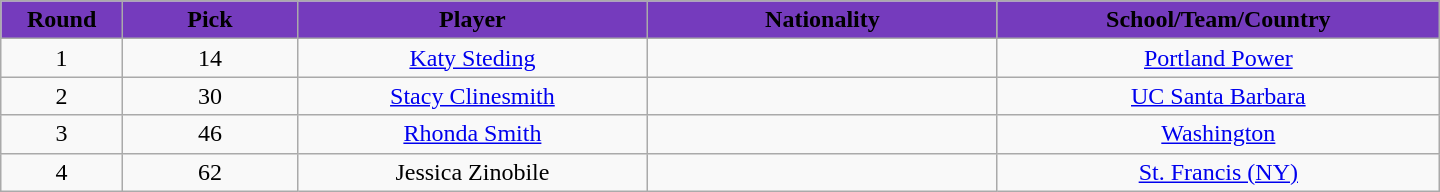<table class="wikitable" style="text-align:center; width:60em">
<tr>
<th style="background: #753BBD" width="2%"><span>Round</span></th>
<th style="background: #753BBD" width="5%"><span>Pick</span></th>
<th style="background: #753BBD" width="10%"><span>Player</span></th>
<th style="background: #753BBD" width="10%"><span>Nationality</span></th>
<th style="background: #753BBD" width="10%"><span>School/Team/Country</span></th>
</tr>
<tr>
<td>1</td>
<td>14</td>
<td><a href='#'>Katy Steding</a></td>
<td></td>
<td><a href='#'>Portland Power</a></td>
</tr>
<tr>
<td>2</td>
<td>30</td>
<td><a href='#'>Stacy Clinesmith</a></td>
<td></td>
<td><a href='#'>UC Santa Barbara</a></td>
</tr>
<tr>
<td>3</td>
<td>46</td>
<td><a href='#'>Rhonda Smith</a></td>
<td></td>
<td><a href='#'>Washington</a></td>
</tr>
<tr>
<td>4</td>
<td>62</td>
<td>Jessica Zinobile</td>
<td></td>
<td><a href='#'>St. Francis (NY)</a></td>
</tr>
</table>
